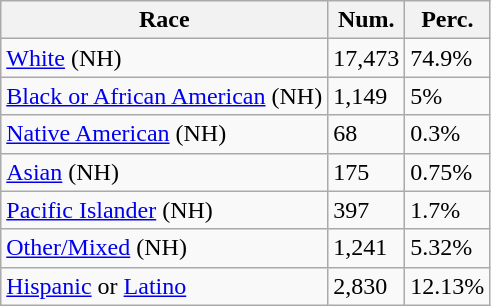<table class="wikitable">
<tr>
<th>Race</th>
<th>Num.</th>
<th>Perc.</th>
</tr>
<tr>
<td><a href='#'>White</a> (NH)</td>
<td>17,473</td>
<td>74.9%</td>
</tr>
<tr>
<td><a href='#'>Black or African American</a> (NH)</td>
<td>1,149</td>
<td>5%</td>
</tr>
<tr>
<td><a href='#'>Native American</a> (NH)</td>
<td>68</td>
<td>0.3%</td>
</tr>
<tr>
<td><a href='#'>Asian</a> (NH)</td>
<td>175</td>
<td>0.75%</td>
</tr>
<tr>
<td><a href='#'>Pacific Islander</a> (NH)</td>
<td>397</td>
<td>1.7%</td>
</tr>
<tr>
<td><a href='#'>Other/Mixed</a> (NH)</td>
<td>1,241</td>
<td>5.32%</td>
</tr>
<tr>
<td><a href='#'>Hispanic</a> or <a href='#'>Latino</a></td>
<td>2,830</td>
<td>12.13%</td>
</tr>
</table>
